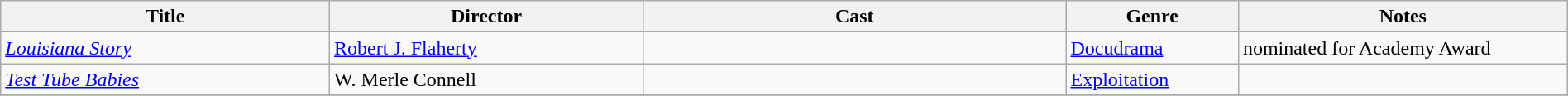<table class="wikitable" width= "100%">
<tr>
<th width=21%>Title</th>
<th width=20%>Director</th>
<th width=27%>Cast</th>
<th width=11%>Genre</th>
<th width=21%>Notes</th>
</tr>
<tr>
<td><em><a href='#'>Louisiana Story</a></em></td>
<td><a href='#'>Robert J. Flaherty</a></td>
<td></td>
<td><a href='#'>Docudrama</a></td>
<td>nominated for Academy Award</td>
</tr>
<tr>
<td><em><a href='#'>Test Tube Babies</a></em></td>
<td>W. Merle Connell</td>
<td></td>
<td><a href='#'>Exploitation</a></td>
<td></td>
</tr>
<tr>
</tr>
</table>
